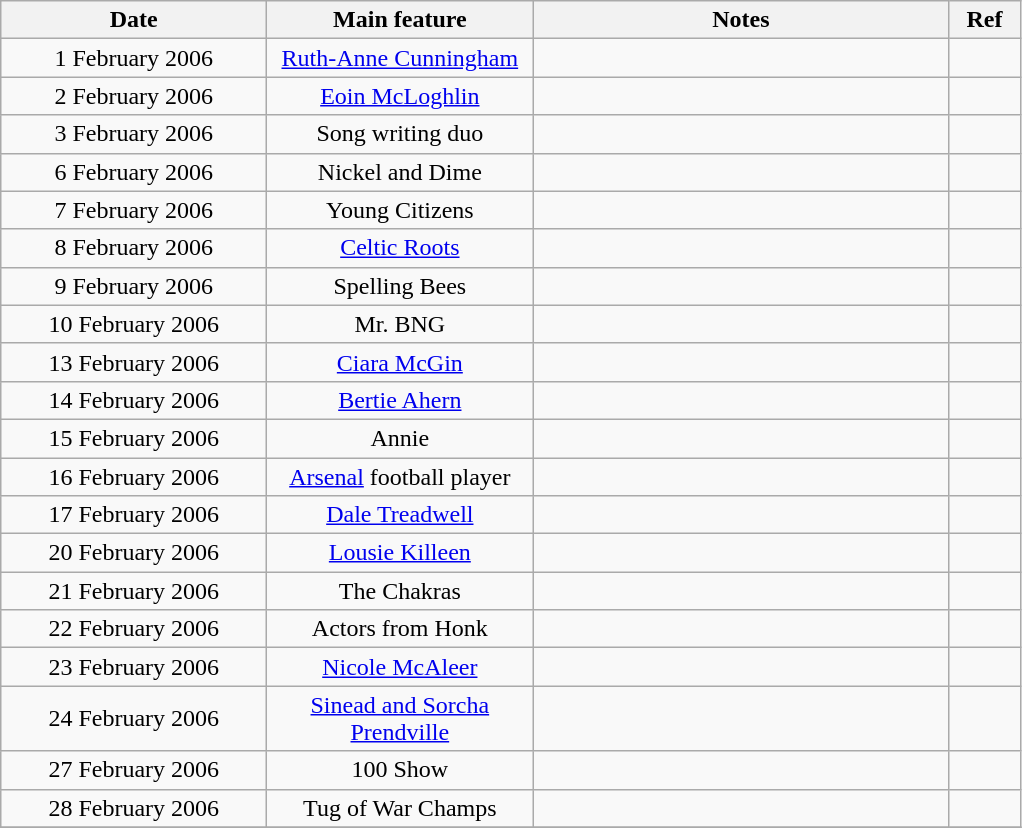<table class="wikitable">
<tr>
<th width="170" rowspan="1">Date</th>
<th width="170" rowspan="1">Main feature</th>
<th width="270" rowspan="1">Notes</th>
<th width="40" rowspan="1">Ref</th>
</tr>
<tr>
<td align="center">1 February 2006</td>
<td align="center"><a href='#'>Ruth-Anne Cunningham</a></td>
<td align="center"></td>
<td align="center"></td>
</tr>
<tr>
<td align="center">2 February 2006</td>
<td align="center"><a href='#'>Eoin McLoghlin</a></td>
<td align="center"></td>
<td align="center"></td>
</tr>
<tr>
<td align="center">3 February 2006</td>
<td align="center">Song writing duo</td>
<td align="center"></td>
<td align="center"></td>
</tr>
<tr>
<td align="center">6 February 2006</td>
<td align="center">Nickel and Dime</td>
<td align="center"></td>
<td align="center"></td>
</tr>
<tr>
<td align="center">7 February 2006</td>
<td align="center">Young Citizens</td>
<td align="center"></td>
<td align="center"></td>
</tr>
<tr>
<td align="center">8 February 2006</td>
<td align="center"><a href='#'>Celtic Roots</a></td>
<td align="center"></td>
<td align="center"></td>
</tr>
<tr>
<td align="center">9 February 2006</td>
<td align="center">Spelling Bees</td>
<td align="center"></td>
<td align="center"></td>
</tr>
<tr>
<td align="center">10 February 2006</td>
<td align="center">Mr. BNG</td>
<td align="center"></td>
<td align="center"></td>
</tr>
<tr>
<td align="center">13 February 2006</td>
<td align="center"><a href='#'>Ciara McGin</a></td>
<td align="center"></td>
<td align="center"></td>
</tr>
<tr>
<td align="center">14 February 2006</td>
<td align="center"><a href='#'>Bertie Ahern</a></td>
<td align="center"></td>
<td align="center"></td>
</tr>
<tr>
<td align="center">15 February 2006</td>
<td align="center">Annie</td>
<td align="center"></td>
<td align="center"></td>
</tr>
<tr>
<td align="center">16 February 2006</td>
<td align="center"><a href='#'>Arsenal</a> football player</td>
<td align="center"></td>
<td align="center"></td>
</tr>
<tr>
<td align="center">17 February 2006</td>
<td align="center"><a href='#'>Dale Treadwell</a></td>
<td align="center"></td>
<td align="center"></td>
</tr>
<tr>
<td align="center">20 February 2006</td>
<td align="center"><a href='#'>Lousie Killeen</a></td>
<td align="center"></td>
<td align="center"></td>
</tr>
<tr>
<td align="center">21 February 2006</td>
<td align="center">The Chakras</td>
<td align="center"></td>
<td align="center"></td>
</tr>
<tr>
<td align="center">22 February 2006</td>
<td align="center">Actors from Honk</td>
<td align="center"></td>
<td align="center"></td>
</tr>
<tr>
<td align="center">23 February 2006</td>
<td align="center"><a href='#'>Nicole McAleer</a></td>
<td align="center"></td>
<td align="center"></td>
</tr>
<tr>
<td align="center">24 February 2006</td>
<td align="center"><a href='#'>Sinead and Sorcha Prendville</a></td>
<td align="center"></td>
<td align="center"></td>
</tr>
<tr>
<td align="center">27 February 2006</td>
<td align="center">100 Show</td>
<td align="center"></td>
<td align="center"></td>
</tr>
<tr>
<td align="center">28 February 2006</td>
<td align="center">Tug of War Champs</td>
<td align="center"></td>
<td align="center"></td>
</tr>
<tr>
</tr>
</table>
